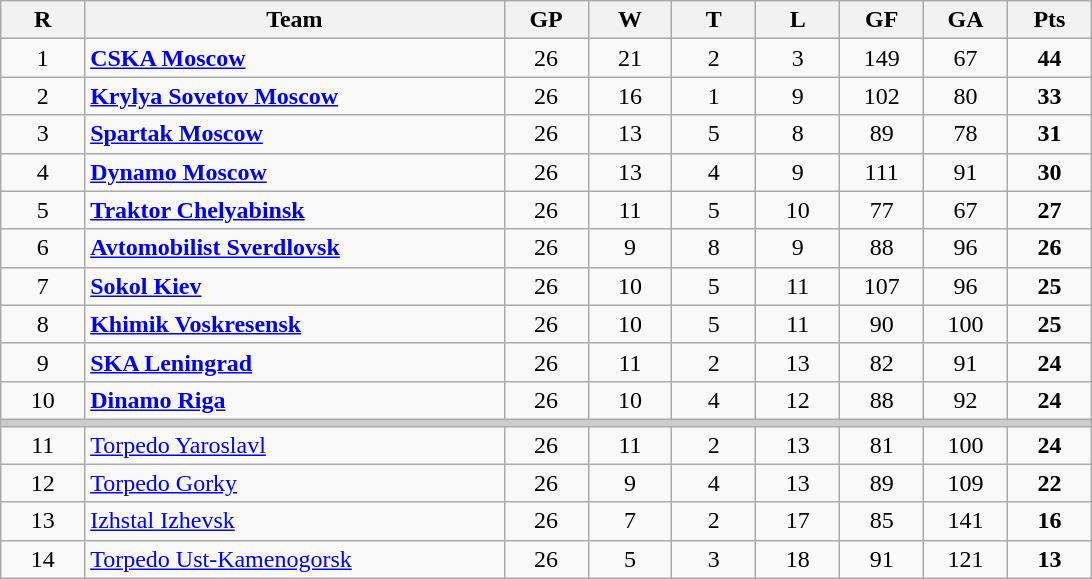<table class="wikitable sortable" style="text-align:center;">
<tr>
<th bgcolor="#DDDDFF" width="5%">R</th>
<th bgcolor="#DDDDFF" width="25%">Team</th>
<th bgcolor="#DDDDFF" width="5%">GP</th>
<th bgcolor="#DDDDFF" width="5%">W</th>
<th bgcolor="#DDDDFF" width="5%">T</th>
<th bgcolor="#DDDDFF" width="5%">L</th>
<th bgcolor="#DDDDFF" width="5%">GF</th>
<th bgcolor="#DDDDFF" width="5%">GA</th>
<th bgcolor="#DDDDFF" width="5%">Pts</th>
</tr>
<tr>
<td>1</td>
<td align="left"> <strong><a href='#'>CSKA Moscow</a> </strong></td>
<td>26</td>
<td>21</td>
<td>2</td>
<td>3</td>
<td>149</td>
<td>67</td>
<td><strong>44</strong></td>
</tr>
<tr>
<td>2</td>
<td align="left"> <strong><a href='#'>Krylya Sovetov Moscow</a></strong></td>
<td>26</td>
<td>16</td>
<td>1</td>
<td>9</td>
<td>102</td>
<td>80</td>
<td><strong>33</strong></td>
</tr>
<tr>
<td>3</td>
<td align="left"> <strong><a href='#'>Spartak Moscow</a></strong></td>
<td>26</td>
<td>13</td>
<td>5</td>
<td>8</td>
<td>89</td>
<td>78</td>
<td><strong>31</strong></td>
</tr>
<tr>
<td>4</td>
<td align="left"> <strong><a href='#'>Dynamo Moscow</a> </strong></td>
<td>26</td>
<td>13</td>
<td>4</td>
<td>9</td>
<td>111</td>
<td>91</td>
<td><strong>30</strong></td>
</tr>
<tr>
<td>5</td>
<td align="left"> <strong><a href='#'>Traktor Chelyabinsk</a> </strong></td>
<td>26</td>
<td>11</td>
<td>5</td>
<td>10</td>
<td>77</td>
<td>67</td>
<td><strong>27</strong></td>
</tr>
<tr>
<td>6</td>
<td align="left"> <strong><a href='#'>Avtomobilist Sverdlovsk</a> </strong></td>
<td>26</td>
<td>9</td>
<td>8</td>
<td>9</td>
<td>88</td>
<td>96</td>
<td><strong>26</strong></td>
</tr>
<tr>
<td>7</td>
<td align="left"> <strong><a href='#'>Sokol Kiev</a> </strong></td>
<td>26</td>
<td>10</td>
<td>5</td>
<td>11</td>
<td>107</td>
<td>96</td>
<td><strong>25</strong></td>
</tr>
<tr>
<td>8</td>
<td align="left"> <strong><a href='#'>Khimik Voskresensk</a> </strong></td>
<td>26</td>
<td>10</td>
<td>5</td>
<td>11</td>
<td>90</td>
<td>100</td>
<td><strong>25</strong></td>
</tr>
<tr>
<td>9</td>
<td align="left"><strong><a href='#'>SKA Leningrad</a></strong></td>
<td>26</td>
<td>11</td>
<td>2</td>
<td>13</td>
<td>82</td>
<td>91</td>
<td><strong>24</strong></td>
</tr>
<tr>
<td>10</td>
<td align="left">  <strong> <a href='#'>Dinamo Riga</a></strong></td>
<td>26</td>
<td>10</td>
<td>4</td>
<td>12</td>
<td>88</td>
<td>92</td>
<td><strong>24</strong></td>
</tr>
<tr class="unsortable" style="color:#cccccc;background-color:#cccccc;height:3px">
<td colspan="13" style="height:3px;font-size:1px"></td>
</tr>
<tr>
<td>11</td>
<td align="left"> <a href='#'>Torpedo Yaroslavl</a></td>
<td>26</td>
<td>11</td>
<td>2</td>
<td>13</td>
<td>81</td>
<td>100</td>
<td><strong>24</strong></td>
</tr>
<tr>
<td>12</td>
<td align="left"> <a href='#'>Torpedo Gorky</a></td>
<td>26</td>
<td>9</td>
<td>4</td>
<td>13</td>
<td>89</td>
<td>109</td>
<td><strong>22</strong></td>
</tr>
<tr>
<td>13</td>
<td align="left"> <a href='#'>Izhstal Izhevsk</a></td>
<td>26</td>
<td>7</td>
<td>2</td>
<td>17</td>
<td>85</td>
<td>141</td>
<td><strong>16</strong></td>
</tr>
<tr>
<td>14</td>
<td align="left"> <a href='#'>Torpedo Ust-Kamenogorsk</a></td>
<td>26</td>
<td>5</td>
<td>3</td>
<td>18</td>
<td>91</td>
<td>121</td>
<td><strong>13</strong></td>
</tr>
</table>
